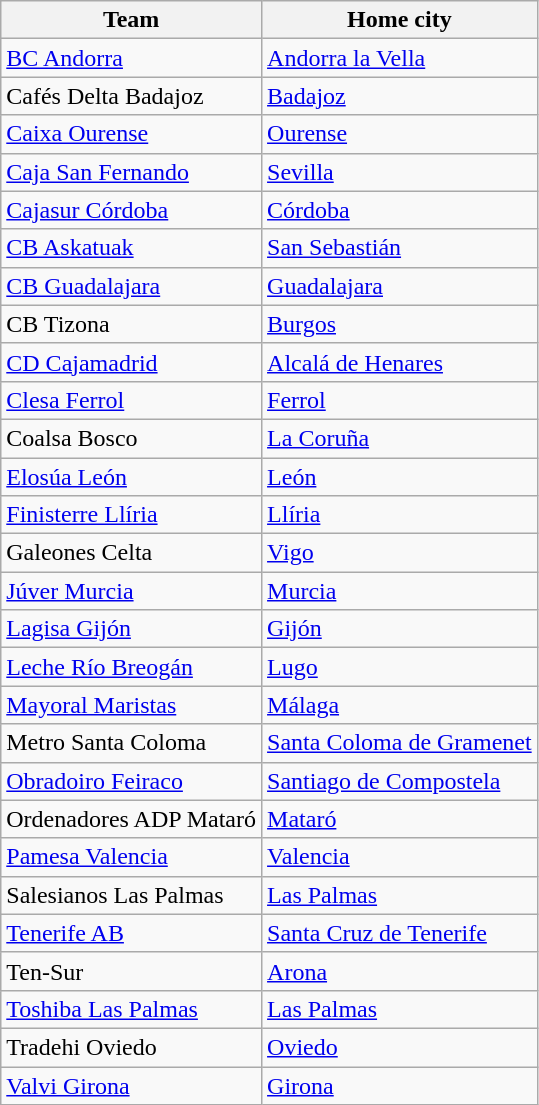<table class="wikitable sortable">
<tr>
<th>Team</th>
<th>Home city</th>
</tr>
<tr>
<td><a href='#'>BC Andorra</a></td>
<td> <a href='#'>Andorra la Vella</a></td>
</tr>
<tr>
<td>Cafés Delta Badajoz</td>
<td><a href='#'>Badajoz</a></td>
</tr>
<tr>
<td><a href='#'>Caixa Ourense</a></td>
<td><a href='#'>Ourense</a></td>
</tr>
<tr>
<td><a href='#'>Caja San Fernando</a></td>
<td><a href='#'>Sevilla</a></td>
</tr>
<tr>
<td><a href='#'>Cajasur Córdoba</a></td>
<td><a href='#'>Córdoba</a></td>
</tr>
<tr>
<td><a href='#'>CB Askatuak</a></td>
<td><a href='#'>San Sebastián</a></td>
</tr>
<tr>
<td><a href='#'>CB Guadalajara</a></td>
<td><a href='#'>Guadalajara</a></td>
</tr>
<tr>
<td>CB Tizona</td>
<td><a href='#'>Burgos</a></td>
</tr>
<tr>
<td><a href='#'>CD Cajamadrid</a></td>
<td><a href='#'>Alcalá de Henares</a></td>
</tr>
<tr>
<td><a href='#'>Clesa Ferrol</a></td>
<td><a href='#'>Ferrol</a></td>
</tr>
<tr>
<td>Coalsa Bosco</td>
<td><a href='#'>La Coruña</a></td>
</tr>
<tr>
<td><a href='#'>Elosúa León</a></td>
<td><a href='#'>León</a></td>
</tr>
<tr>
<td><a href='#'>Finisterre Llíria</a></td>
<td><a href='#'>Llíria</a></td>
</tr>
<tr>
<td>Galeones Celta</td>
<td><a href='#'>Vigo</a></td>
</tr>
<tr>
<td><a href='#'>Júver Murcia</a></td>
<td><a href='#'>Murcia</a></td>
</tr>
<tr>
<td><a href='#'>Lagisa Gijón</a></td>
<td><a href='#'>Gijón</a></td>
</tr>
<tr>
<td><a href='#'>Leche Río Breogán</a></td>
<td><a href='#'>Lugo</a></td>
</tr>
<tr>
<td><a href='#'>Mayoral Maristas</a></td>
<td><a href='#'>Málaga</a></td>
</tr>
<tr>
<td>Metro Santa Coloma</td>
<td><a href='#'>Santa Coloma de Gramenet</a></td>
</tr>
<tr>
<td><a href='#'>Obradoiro Feiraco</a></td>
<td><a href='#'>Santiago de Compostela</a></td>
</tr>
<tr>
<td>Ordenadores ADP Mataró</td>
<td><a href='#'>Mataró</a></td>
</tr>
<tr>
<td><a href='#'>Pamesa Valencia</a></td>
<td><a href='#'>Valencia</a></td>
</tr>
<tr>
<td>Salesianos Las Palmas</td>
<td><a href='#'>Las Palmas</a></td>
</tr>
<tr>
<td><a href='#'>Tenerife AB</a></td>
<td><a href='#'>Santa Cruz de Tenerife</a></td>
</tr>
<tr>
<td>Ten-Sur</td>
<td><a href='#'>Arona</a></td>
</tr>
<tr>
<td><a href='#'>Toshiba Las Palmas</a></td>
<td><a href='#'>Las Palmas</a></td>
</tr>
<tr>
<td>Tradehi Oviedo</td>
<td><a href='#'>Oviedo</a></td>
</tr>
<tr>
<td><a href='#'>Valvi Girona</a></td>
<td><a href='#'>Girona</a></td>
</tr>
</table>
